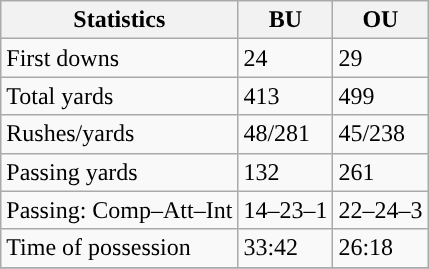<table class="wikitable" style="float: left;">
<tr>
<th>Statistics</th>
<th>BU</th>
<th>OU</th>
</tr>
<tr>
<td>First downs</td>
<td>24</td>
<td>29</td>
</tr>
<tr>
<td>Total yards</td>
<td>413</td>
<td>499</td>
</tr>
<tr>
<td>Rushes/yards</td>
<td>48/281</td>
<td>45/238</td>
</tr>
<tr>
<td>Passing yards</td>
<td>132</td>
<td>261</td>
</tr>
<tr>
<td>Passing: Comp–Att–Int</td>
<td>14–23–1</td>
<td>22–24–3</td>
</tr>
<tr>
<td>Time of possession</td>
<td>33:42</td>
<td>26:18</td>
</tr>
<tr>
</tr>
</table>
